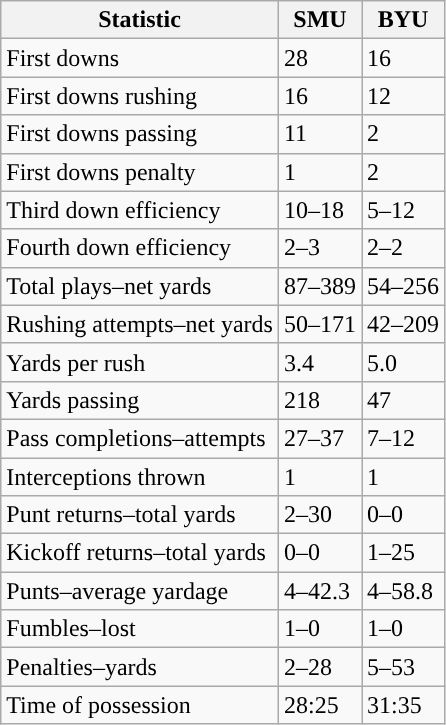<table class="wikitable">
<tr>
<th>Statistic</th>
<th><strong>SMU</strong></th>
<th><strong>BYU</strong></th>
</tr>
<tr>
<td>First downs</td>
<td>28</td>
<td>16</td>
</tr>
<tr>
<td>First downs rushing</td>
<td>16</td>
<td>12</td>
</tr>
<tr>
<td>First downs passing</td>
<td>11</td>
<td>2</td>
</tr>
<tr>
<td>First downs penalty</td>
<td>1</td>
<td>2</td>
</tr>
<tr>
<td>Third down efficiency</td>
<td>10–18</td>
<td>5–12</td>
</tr>
<tr>
<td>Fourth down efficiency</td>
<td>2–3</td>
<td>2–2</td>
</tr>
<tr>
<td>Total plays–net yards</td>
<td>87–389</td>
<td>54–256</td>
</tr>
<tr>
<td>Rushing attempts–net yards</td>
<td>50–171</td>
<td>42–209</td>
</tr>
<tr>
<td>Yards per rush</td>
<td>3.4</td>
<td>5.0</td>
</tr>
<tr>
<td>Yards passing</td>
<td>218</td>
<td>47</td>
</tr>
<tr>
<td>Pass completions–attempts</td>
<td>27–37</td>
<td>7–12</td>
</tr>
<tr>
<td>Interceptions thrown</td>
<td>1</td>
<td>1</td>
</tr>
<tr>
<td>Punt returns–total yards</td>
<td>2–30</td>
<td>0–0</td>
</tr>
<tr>
<td>Kickoff returns–total yards</td>
<td>0–0</td>
<td>1–25</td>
</tr>
<tr>
<td>Punts–average yardage</td>
<td>4–42.3</td>
<td>4–58.8</td>
</tr>
<tr>
<td>Fumbles–lost</td>
<td>1–0</td>
<td>1–0</td>
</tr>
<tr>
<td>Penalties–yards</td>
<td>2–28</td>
<td>5–53</td>
</tr>
<tr>
<td>Time of possession</td>
<td>28:25</td>
<td>31:35</td>
</tr>
</table>
